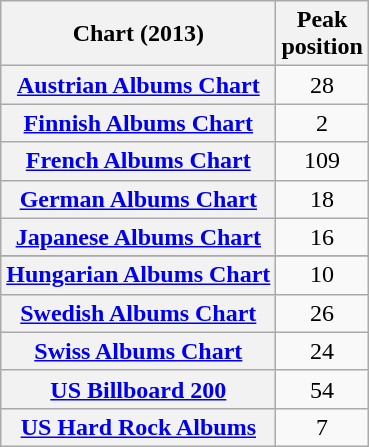<table class="wikitable sortable plainrowheaders" style="text-align:center">
<tr>
<th scope="col">Chart (2013)</th>
<th scope="col">Peak<br>position</th>
</tr>
<tr>
<th scope="row"><a href='#'>Austrian Albums Chart</a></th>
<td>28</td>
</tr>
<tr>
<th scope="row"><a href='#'>Finnish Albums Chart</a></th>
<td>2</td>
</tr>
<tr>
<th scope="row"><a href='#'>French Albums Chart</a></th>
<td>109</td>
</tr>
<tr>
<th scope="row"><a href='#'>German Albums Chart</a></th>
<td>18</td>
</tr>
<tr>
<th scope="row"><a href='#'>Japanese Albums Chart</a></th>
<td>16</td>
</tr>
<tr>
</tr>
<tr>
<th scope="row"><a href='#'>Hungarian Albums Chart</a></th>
<td>10</td>
</tr>
<tr>
<th scope="row"><a href='#'>Swedish Albums Chart</a></th>
<td>26</td>
</tr>
<tr>
<th scope="row"><a href='#'>Swiss Albums Chart</a></th>
<td>24</td>
</tr>
<tr>
<th scope="row"><a href='#'>US Billboard 200</a></th>
<td>54</td>
</tr>
<tr>
<th scope="row"><a href='#'>US Hard Rock Albums</a></th>
<td>7</td>
</tr>
</table>
